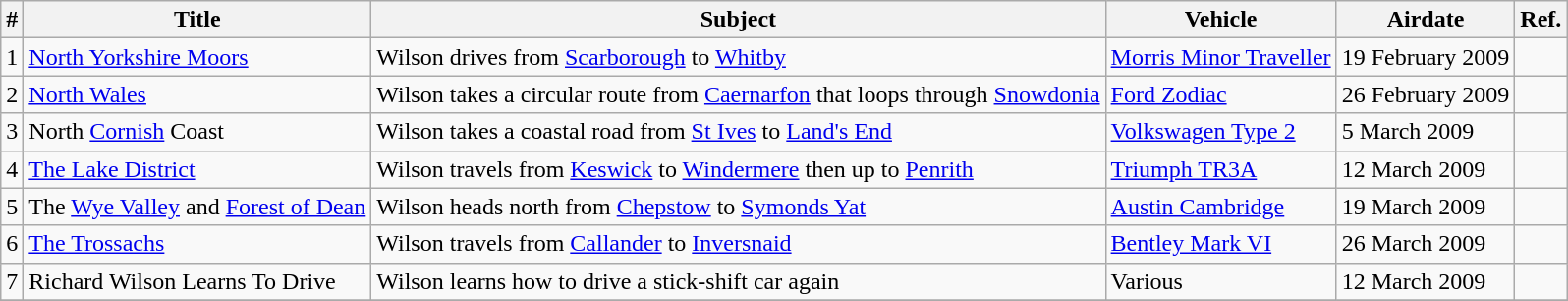<table class="wikitable sortable">
<tr>
<th>#</th>
<th>Title</th>
<th>Subject</th>
<th>Vehicle</th>
<th>Airdate</th>
<th>Ref.</th>
</tr>
<tr>
<td>1</td>
<td><a href='#'>North Yorkshire Moors</a></td>
<td>Wilson drives from <a href='#'>Scarborough</a> to <a href='#'>Whitby</a></td>
<td><a href='#'> Morris Minor Traveller</a></td>
<td>19 February 2009</td>
<td></td>
</tr>
<tr>
<td>2</td>
<td><a href='#'>North Wales</a></td>
<td>Wilson takes a circular route from <a href='#'>Caernarfon</a> that loops through <a href='#'>Snowdonia</a></td>
<td><a href='#'>Ford Zodiac</a></td>
<td>26 February 2009</td>
<td></td>
</tr>
<tr>
<td>3</td>
<td>North <a href='#'>Cornish</a> Coast</td>
<td>Wilson takes a coastal road from <a href='#'>St Ives</a> to <a href='#'>Land's End</a></td>
<td><a href='#'>Volkswagen Type 2</a></td>
<td>5 March 2009</td>
<td></td>
</tr>
<tr>
<td>4</td>
<td><a href='#'>The Lake District</a></td>
<td>Wilson travels from <a href='#'>Keswick</a> to <a href='#'>Windermere</a> then up to <a href='#'>Penrith</a></td>
<td><a href='#'>Triumph TR3A</a></td>
<td>12 March 2009</td>
<td></td>
</tr>
<tr>
<td>5</td>
<td>The <a href='#'>Wye Valley</a> and <a href='#'>Forest of Dean</a></td>
<td>Wilson heads north from <a href='#'>Chepstow</a> to <a href='#'>Symonds Yat</a></td>
<td><a href='#'>Austin Cambridge</a></td>
<td>19 March 2009</td>
<td></td>
</tr>
<tr>
<td>6</td>
<td><a href='#'>The Trossachs</a></td>
<td>Wilson travels from <a href='#'>Callander</a> to <a href='#'>Inversnaid</a></td>
<td><a href='#'>Bentley Mark VI</a></td>
<td>26 March 2009</td>
<td></td>
</tr>
<tr>
<td>7</td>
<td>Richard Wilson Learns To Drive</td>
<td>Wilson learns how to drive a stick-shift car again</td>
<td>Various</td>
<td>12 March 2009</td>
<td></td>
</tr>
<tr>
</tr>
</table>
